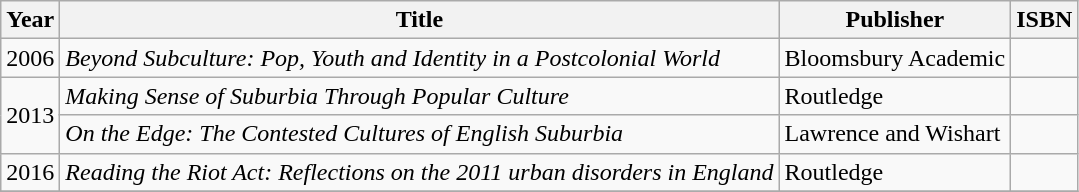<table class="wikitable sortable">
<tr>
<th>Year</th>
<th>Title</th>
<th>Publisher</th>
<th>ISBN</th>
</tr>
<tr>
<td rowspan="1">2006</td>
<td><em> Beyond Subculture: Pop, Youth and Identity in a Postcolonial World</em></td>
<td>Bloomsbury Academic</td>
<td></td>
</tr>
<tr>
<td rowspan="2">2013</td>
<td><em>Making Sense of Suburbia Through Popular Culture</em></td>
<td>Routledge</td>
<td></td>
</tr>
<tr>
<td><em>On the Edge: The Contested Cultures of English Suburbia</em></td>
<td>Lawrence and Wishart</td>
<td></td>
</tr>
<tr>
<td rowspan="1">2016</td>
<td><em>Reading the Riot Act: Reflections on the 2011 urban disorders in England</em></td>
<td>Routledge</td>
<td></td>
</tr>
<tr>
</tr>
</table>
